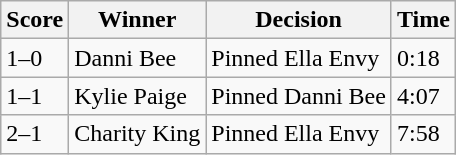<table style="font-size: 100%" class="wikitable">
<tr>
<th><strong>Score</strong></th>
<th><strong>Winner</strong></th>
<th><strong>Decision</strong></th>
<th><strong>Time</strong></th>
</tr>
<tr>
<td>1–0</td>
<td>Danni Bee</td>
<td>Pinned Ella Envy</td>
<td>0:18</td>
</tr>
<tr>
<td>1–1</td>
<td>Kylie Paige</td>
<td>Pinned Danni Bee</td>
<td>4:07</td>
</tr>
<tr>
<td>2–1</td>
<td>Charity King</td>
<td>Pinned Ella Envy</td>
<td>7:58</td>
</tr>
</table>
